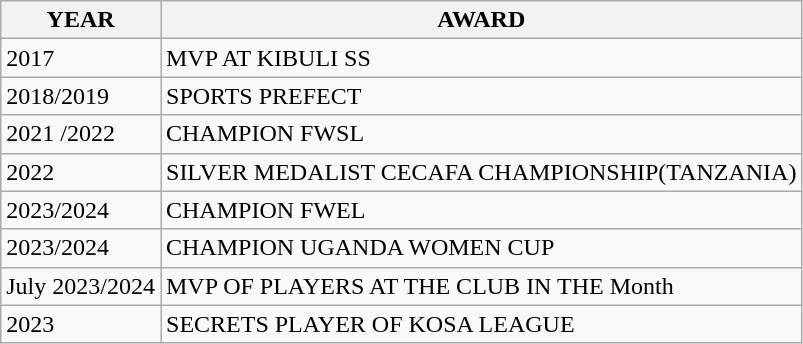<table class="wikitable">
<tr>
<th>YEAR</th>
<th>AWARD</th>
</tr>
<tr>
<td>2017</td>
<td>MVP AT KIBULI SS</td>
</tr>
<tr>
<td>2018/2019</td>
<td>SPORTS PREFECT</td>
</tr>
<tr>
<td>2021 /2022</td>
<td>CHAMPION FWSL</td>
</tr>
<tr>
<td>2022</td>
<td>SILVER MEDALIST CECAFA CHAMPIONSHIP(TANZANIA)</td>
</tr>
<tr>
<td>2023/2024</td>
<td>CHAMPION FWEL</td>
</tr>
<tr>
<td>2023/2024</td>
<td>CHAMPION UGANDA WOMEN CUP</td>
</tr>
<tr>
<td>July 2023/2024</td>
<td>MVP OF PLAYERS AT THE CLUB IN THE Month</td>
</tr>
<tr>
<td>2023</td>
<td>SECRETS PLAYER OF KOSA LEAGUE</td>
</tr>
</table>
